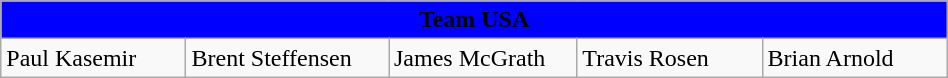<table class="wikitable" style="width:50%; text-align=center;">
<tr>
<th colspan="5" style="background:blue;">Team USA</th>
</tr>
<tr>
<td style="width:10%;">Paul Kasemir</td>
<td style="width:10%;">Brent Steffensen</td>
<td style="width:10%;">James McGrath</td>
<td style="width:10%;">Travis Rosen</td>
<td style="width:10%;">Brian Arnold</td>
</tr>
</table>
